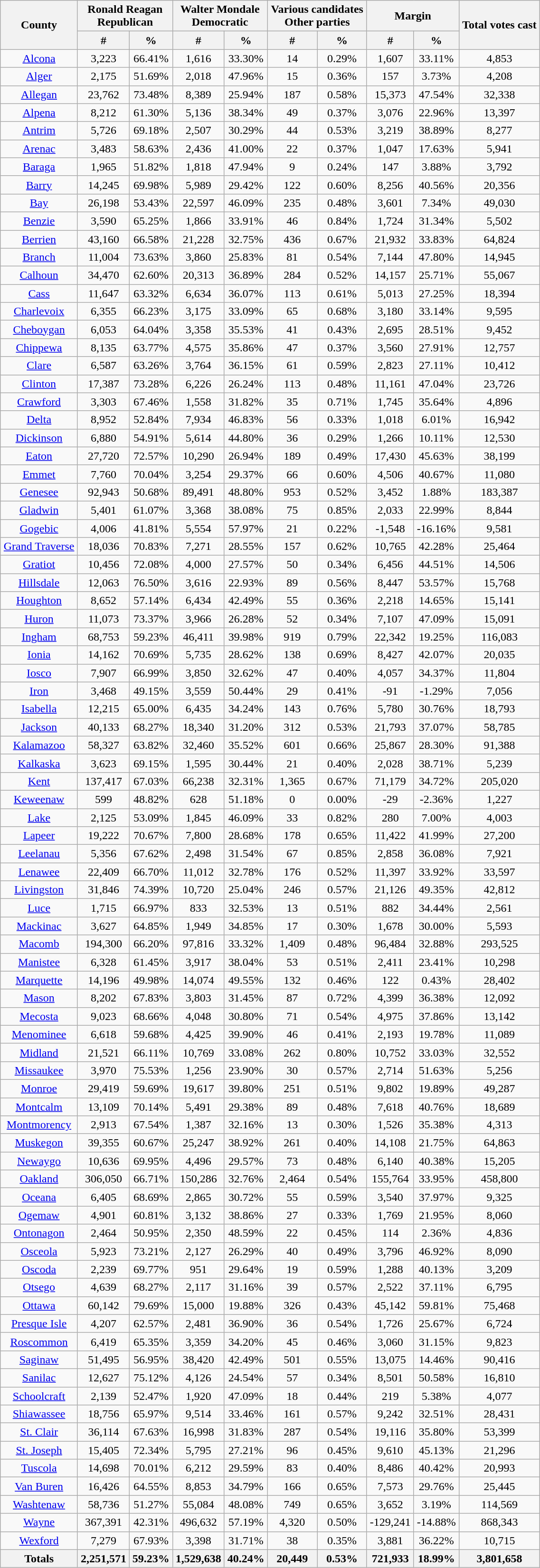<table width="60%" class="wikitable sortable">
<tr>
<th rowspan="2">County</th>
<th style="text-align:center;" colspan="2">Ronald Reagan<br>Republican</th>
<th style="text-align:center;" colspan="2">Walter Mondale<br>Democratic</th>
<th style="text-align:center;" colspan="2">Various candidates<br>Other parties</th>
<th style="text-align:center;" colspan="2">Margin</th>
<th rowspan="2" style="text-align:center;">Total votes cast</th>
</tr>
<tr>
<th style="text-align:center;" data-sort-type="number">#</th>
<th style="text-align:center;" data-sort-type="number">%</th>
<th style="text-align:center;" data-sort-type="number">#</th>
<th style="text-align:center;" data-sort-type="number">%</th>
<th style="text-align:center;" data-sort-type="number">#</th>
<th style="text-align:center;" data-sort-type="number">%</th>
<th style="text-align:center;" data-sort-type="number">#</th>
<th style="text-align:center;" data-sort-type="number">%</th>
</tr>
<tr style="text-align:center;">
<td><a href='#'>Alcona</a></td>
<td>3,223</td>
<td>66.41%</td>
<td>1,616</td>
<td>33.30%</td>
<td>14</td>
<td>0.29%</td>
<td>1,607</td>
<td>33.11%</td>
<td>4,853</td>
</tr>
<tr style="text-align:center;">
<td><a href='#'>Alger</a></td>
<td>2,175</td>
<td>51.69%</td>
<td>2,018</td>
<td>47.96%</td>
<td>15</td>
<td>0.36%</td>
<td>157</td>
<td>3.73%</td>
<td>4,208</td>
</tr>
<tr style="text-align:center;">
<td><a href='#'>Allegan</a></td>
<td>23,762</td>
<td>73.48%</td>
<td>8,389</td>
<td>25.94%</td>
<td>187</td>
<td>0.58%</td>
<td>15,373</td>
<td>47.54%</td>
<td>32,338</td>
</tr>
<tr style="text-align:center;">
<td><a href='#'>Alpena</a></td>
<td>8,212</td>
<td>61.30%</td>
<td>5,136</td>
<td>38.34%</td>
<td>49</td>
<td>0.37%</td>
<td>3,076</td>
<td>22.96%</td>
<td>13,397</td>
</tr>
<tr style="text-align:center;">
<td><a href='#'>Antrim</a></td>
<td>5,726</td>
<td>69.18%</td>
<td>2,507</td>
<td>30.29%</td>
<td>44</td>
<td>0.53%</td>
<td>3,219</td>
<td>38.89%</td>
<td>8,277</td>
</tr>
<tr style="text-align:center;">
<td><a href='#'>Arenac</a></td>
<td>3,483</td>
<td>58.63%</td>
<td>2,436</td>
<td>41.00%</td>
<td>22</td>
<td>0.37%</td>
<td>1,047</td>
<td>17.63%</td>
<td>5,941</td>
</tr>
<tr style="text-align:center;">
<td><a href='#'>Baraga</a></td>
<td>1,965</td>
<td>51.82%</td>
<td>1,818</td>
<td>47.94%</td>
<td>9</td>
<td>0.24%</td>
<td>147</td>
<td>3.88%</td>
<td>3,792</td>
</tr>
<tr style="text-align:center;">
<td><a href='#'>Barry</a></td>
<td>14,245</td>
<td>69.98%</td>
<td>5,989</td>
<td>29.42%</td>
<td>122</td>
<td>0.60%</td>
<td>8,256</td>
<td>40.56%</td>
<td>20,356</td>
</tr>
<tr style="text-align:center;">
<td><a href='#'>Bay</a></td>
<td>26,198</td>
<td>53.43%</td>
<td>22,597</td>
<td>46.09%</td>
<td>235</td>
<td>0.48%</td>
<td>3,601</td>
<td>7.34%</td>
<td>49,030</td>
</tr>
<tr style="text-align:center;">
<td><a href='#'>Benzie</a></td>
<td>3,590</td>
<td>65.25%</td>
<td>1,866</td>
<td>33.91%</td>
<td>46</td>
<td>0.84%</td>
<td>1,724</td>
<td>31.34%</td>
<td>5,502</td>
</tr>
<tr style="text-align:center;">
<td><a href='#'>Berrien</a></td>
<td>43,160</td>
<td>66.58%</td>
<td>21,228</td>
<td>32.75%</td>
<td>436</td>
<td>0.67%</td>
<td>21,932</td>
<td>33.83%</td>
<td>64,824</td>
</tr>
<tr style="text-align:center;">
<td><a href='#'>Branch</a></td>
<td>11,004</td>
<td>73.63%</td>
<td>3,860</td>
<td>25.83%</td>
<td>81</td>
<td>0.54%</td>
<td>7,144</td>
<td>47.80%</td>
<td>14,945</td>
</tr>
<tr style="text-align:center;">
<td><a href='#'>Calhoun</a></td>
<td>34,470</td>
<td>62.60%</td>
<td>20,313</td>
<td>36.89%</td>
<td>284</td>
<td>0.52%</td>
<td>14,157</td>
<td>25.71%</td>
<td>55,067</td>
</tr>
<tr style="text-align:center;">
<td><a href='#'>Cass</a></td>
<td>11,647</td>
<td>63.32%</td>
<td>6,634</td>
<td>36.07%</td>
<td>113</td>
<td>0.61%</td>
<td>5,013</td>
<td>27.25%</td>
<td>18,394</td>
</tr>
<tr style="text-align:center;">
<td><a href='#'>Charlevoix</a></td>
<td>6,355</td>
<td>66.23%</td>
<td>3,175</td>
<td>33.09%</td>
<td>65</td>
<td>0.68%</td>
<td>3,180</td>
<td>33.14%</td>
<td>9,595</td>
</tr>
<tr style="text-align:center;">
<td><a href='#'>Cheboygan</a></td>
<td>6,053</td>
<td>64.04%</td>
<td>3,358</td>
<td>35.53%</td>
<td>41</td>
<td>0.43%</td>
<td>2,695</td>
<td>28.51%</td>
<td>9,452</td>
</tr>
<tr style="text-align:center;">
<td><a href='#'>Chippewa</a></td>
<td>8,135</td>
<td>63.77%</td>
<td>4,575</td>
<td>35.86%</td>
<td>47</td>
<td>0.37%</td>
<td>3,560</td>
<td>27.91%</td>
<td>12,757</td>
</tr>
<tr style="text-align:center;">
<td><a href='#'>Clare</a></td>
<td>6,587</td>
<td>63.26%</td>
<td>3,764</td>
<td>36.15%</td>
<td>61</td>
<td>0.59%</td>
<td>2,823</td>
<td>27.11%</td>
<td>10,412</td>
</tr>
<tr style="text-align:center;">
<td><a href='#'>Clinton</a></td>
<td>17,387</td>
<td>73.28%</td>
<td>6,226</td>
<td>26.24%</td>
<td>113</td>
<td>0.48%</td>
<td>11,161</td>
<td>47.04%</td>
<td>23,726</td>
</tr>
<tr style="text-align:center;">
<td><a href='#'>Crawford</a></td>
<td>3,303</td>
<td>67.46%</td>
<td>1,558</td>
<td>31.82%</td>
<td>35</td>
<td>0.71%</td>
<td>1,745</td>
<td>35.64%</td>
<td>4,896</td>
</tr>
<tr style="text-align:center;">
<td><a href='#'>Delta</a></td>
<td>8,952</td>
<td>52.84%</td>
<td>7,934</td>
<td>46.83%</td>
<td>56</td>
<td>0.33%</td>
<td>1,018</td>
<td>6.01%</td>
<td>16,942</td>
</tr>
<tr style="text-align:center;">
<td><a href='#'>Dickinson</a></td>
<td>6,880</td>
<td>54.91%</td>
<td>5,614</td>
<td>44.80%</td>
<td>36</td>
<td>0.29%</td>
<td>1,266</td>
<td>10.11%</td>
<td>12,530</td>
</tr>
<tr style="text-align:center;">
<td><a href='#'>Eaton</a></td>
<td>27,720</td>
<td>72.57%</td>
<td>10,290</td>
<td>26.94%</td>
<td>189</td>
<td>0.49%</td>
<td>17,430</td>
<td>45.63%</td>
<td>38,199</td>
</tr>
<tr style="text-align:center;">
<td><a href='#'>Emmet</a></td>
<td>7,760</td>
<td>70.04%</td>
<td>3,254</td>
<td>29.37%</td>
<td>66</td>
<td>0.60%</td>
<td>4,506</td>
<td>40.67%</td>
<td>11,080</td>
</tr>
<tr style="text-align:center;">
<td><a href='#'>Genesee</a></td>
<td>92,943</td>
<td>50.68%</td>
<td>89,491</td>
<td>48.80%</td>
<td>953</td>
<td>0.52%</td>
<td>3,452</td>
<td>1.88%</td>
<td>183,387</td>
</tr>
<tr style="text-align:center;">
<td><a href='#'>Gladwin</a></td>
<td>5,401</td>
<td>61.07%</td>
<td>3,368</td>
<td>38.08%</td>
<td>75</td>
<td>0.85%</td>
<td>2,033</td>
<td>22.99%</td>
<td>8,844</td>
</tr>
<tr style="text-align:center;">
<td><a href='#'>Gogebic</a></td>
<td>4,006</td>
<td>41.81%</td>
<td>5,554</td>
<td>57.97%</td>
<td>21</td>
<td>0.22%</td>
<td>-1,548</td>
<td>-16.16%</td>
<td>9,581</td>
</tr>
<tr style="text-align:center;">
<td><a href='#'>Grand Traverse</a></td>
<td>18,036</td>
<td>70.83%</td>
<td>7,271</td>
<td>28.55%</td>
<td>157</td>
<td>0.62%</td>
<td>10,765</td>
<td>42.28%</td>
<td>25,464</td>
</tr>
<tr style="text-align:center;">
<td><a href='#'>Gratiot</a></td>
<td>10,456</td>
<td>72.08%</td>
<td>4,000</td>
<td>27.57%</td>
<td>50</td>
<td>0.34%</td>
<td>6,456</td>
<td>44.51%</td>
<td>14,506</td>
</tr>
<tr style="text-align:center;">
<td><a href='#'>Hillsdale</a></td>
<td>12,063</td>
<td>76.50%</td>
<td>3,616</td>
<td>22.93%</td>
<td>89</td>
<td>0.56%</td>
<td>8,447</td>
<td>53.57%</td>
<td>15,768</td>
</tr>
<tr style="text-align:center;">
<td><a href='#'>Houghton</a></td>
<td>8,652</td>
<td>57.14%</td>
<td>6,434</td>
<td>42.49%</td>
<td>55</td>
<td>0.36%</td>
<td>2,218</td>
<td>14.65%</td>
<td>15,141</td>
</tr>
<tr style="text-align:center;">
<td><a href='#'>Huron</a></td>
<td>11,073</td>
<td>73.37%</td>
<td>3,966</td>
<td>26.28%</td>
<td>52</td>
<td>0.34%</td>
<td>7,107</td>
<td>47.09%</td>
<td>15,091</td>
</tr>
<tr style="text-align:center;">
<td><a href='#'>Ingham</a></td>
<td>68,753</td>
<td>59.23%</td>
<td>46,411</td>
<td>39.98%</td>
<td>919</td>
<td>0.79%</td>
<td>22,342</td>
<td>19.25%</td>
<td>116,083</td>
</tr>
<tr style="text-align:center;">
<td><a href='#'>Ionia</a></td>
<td>14,162</td>
<td>70.69%</td>
<td>5,735</td>
<td>28.62%</td>
<td>138</td>
<td>0.69%</td>
<td>8,427</td>
<td>42.07%</td>
<td>20,035</td>
</tr>
<tr style="text-align:center;">
<td><a href='#'>Iosco</a></td>
<td>7,907</td>
<td>66.99%</td>
<td>3,850</td>
<td>32.62%</td>
<td>47</td>
<td>0.40%</td>
<td>4,057</td>
<td>34.37%</td>
<td>11,804</td>
</tr>
<tr style="text-align:center;">
<td><a href='#'>Iron</a></td>
<td>3,468</td>
<td>49.15%</td>
<td>3,559</td>
<td>50.44%</td>
<td>29</td>
<td>0.41%</td>
<td>-91</td>
<td>-1.29%</td>
<td>7,056</td>
</tr>
<tr style="text-align:center;">
<td><a href='#'>Isabella</a></td>
<td>12,215</td>
<td>65.00%</td>
<td>6,435</td>
<td>34.24%</td>
<td>143</td>
<td>0.76%</td>
<td>5,780</td>
<td>30.76%</td>
<td>18,793</td>
</tr>
<tr style="text-align:center;">
<td><a href='#'>Jackson</a></td>
<td>40,133</td>
<td>68.27%</td>
<td>18,340</td>
<td>31.20%</td>
<td>312</td>
<td>0.53%</td>
<td>21,793</td>
<td>37.07%</td>
<td>58,785</td>
</tr>
<tr style="text-align:center;">
<td><a href='#'>Kalamazoo</a></td>
<td>58,327</td>
<td>63.82%</td>
<td>32,460</td>
<td>35.52%</td>
<td>601</td>
<td>0.66%</td>
<td>25,867</td>
<td>28.30%</td>
<td>91,388</td>
</tr>
<tr style="text-align:center;">
<td><a href='#'>Kalkaska</a></td>
<td>3,623</td>
<td>69.15%</td>
<td>1,595</td>
<td>30.44%</td>
<td>21</td>
<td>0.40%</td>
<td>2,028</td>
<td>38.71%</td>
<td>5,239</td>
</tr>
<tr style="text-align:center;">
<td><a href='#'>Kent</a></td>
<td>137,417</td>
<td>67.03%</td>
<td>66,238</td>
<td>32.31%</td>
<td>1,365</td>
<td>0.67%</td>
<td>71,179</td>
<td>34.72%</td>
<td>205,020</td>
</tr>
<tr style="text-align:center;">
<td><a href='#'>Keweenaw</a></td>
<td>599</td>
<td>48.82%</td>
<td>628</td>
<td>51.18%</td>
<td>0</td>
<td>0.00%</td>
<td>-29</td>
<td>-2.36%</td>
<td>1,227</td>
</tr>
<tr style="text-align:center;">
<td><a href='#'>Lake</a></td>
<td>2,125</td>
<td>53.09%</td>
<td>1,845</td>
<td>46.09%</td>
<td>33</td>
<td>0.82%</td>
<td>280</td>
<td>7.00%</td>
<td>4,003</td>
</tr>
<tr style="text-align:center;">
<td><a href='#'>Lapeer</a></td>
<td>19,222</td>
<td>70.67%</td>
<td>7,800</td>
<td>28.68%</td>
<td>178</td>
<td>0.65%</td>
<td>11,422</td>
<td>41.99%</td>
<td>27,200</td>
</tr>
<tr style="text-align:center;">
<td><a href='#'>Leelanau</a></td>
<td>5,356</td>
<td>67.62%</td>
<td>2,498</td>
<td>31.54%</td>
<td>67</td>
<td>0.85%</td>
<td>2,858</td>
<td>36.08%</td>
<td>7,921</td>
</tr>
<tr style="text-align:center;">
<td><a href='#'>Lenawee</a></td>
<td>22,409</td>
<td>66.70%</td>
<td>11,012</td>
<td>32.78%</td>
<td>176</td>
<td>0.52%</td>
<td>11,397</td>
<td>33.92%</td>
<td>33,597</td>
</tr>
<tr style="text-align:center;">
<td><a href='#'>Livingston</a></td>
<td>31,846</td>
<td>74.39%</td>
<td>10,720</td>
<td>25.04%</td>
<td>246</td>
<td>0.57%</td>
<td>21,126</td>
<td>49.35%</td>
<td>42,812</td>
</tr>
<tr style="text-align:center;">
<td><a href='#'>Luce</a></td>
<td>1,715</td>
<td>66.97%</td>
<td>833</td>
<td>32.53%</td>
<td>13</td>
<td>0.51%</td>
<td>882</td>
<td>34.44%</td>
<td>2,561</td>
</tr>
<tr style="text-align:center;">
<td><a href='#'>Mackinac</a></td>
<td>3,627</td>
<td>64.85%</td>
<td>1,949</td>
<td>34.85%</td>
<td>17</td>
<td>0.30%</td>
<td>1,678</td>
<td>30.00%</td>
<td>5,593</td>
</tr>
<tr style="text-align:center;">
<td><a href='#'>Macomb</a></td>
<td>194,300</td>
<td>66.20%</td>
<td>97,816</td>
<td>33.32%</td>
<td>1,409</td>
<td>0.48%</td>
<td>96,484</td>
<td>32.88%</td>
<td>293,525</td>
</tr>
<tr style="text-align:center;">
<td><a href='#'>Manistee</a></td>
<td>6,328</td>
<td>61.45%</td>
<td>3,917</td>
<td>38.04%</td>
<td>53</td>
<td>0.51%</td>
<td>2,411</td>
<td>23.41%</td>
<td>10,298</td>
</tr>
<tr style="text-align:center;">
<td><a href='#'>Marquette</a></td>
<td>14,196</td>
<td>49.98%</td>
<td>14,074</td>
<td>49.55%</td>
<td>132</td>
<td>0.46%</td>
<td>122</td>
<td>0.43%</td>
<td>28,402</td>
</tr>
<tr style="text-align:center;">
<td><a href='#'>Mason</a></td>
<td>8,202</td>
<td>67.83%</td>
<td>3,803</td>
<td>31.45%</td>
<td>87</td>
<td>0.72%</td>
<td>4,399</td>
<td>36.38%</td>
<td>12,092</td>
</tr>
<tr style="text-align:center;">
<td><a href='#'>Mecosta</a></td>
<td>9,023</td>
<td>68.66%</td>
<td>4,048</td>
<td>30.80%</td>
<td>71</td>
<td>0.54%</td>
<td>4,975</td>
<td>37.86%</td>
<td>13,142</td>
</tr>
<tr style="text-align:center;">
<td><a href='#'>Menominee</a></td>
<td>6,618</td>
<td>59.68%</td>
<td>4,425</td>
<td>39.90%</td>
<td>46</td>
<td>0.41%</td>
<td>2,193</td>
<td>19.78%</td>
<td>11,089</td>
</tr>
<tr style="text-align:center;">
<td><a href='#'>Midland</a></td>
<td>21,521</td>
<td>66.11%</td>
<td>10,769</td>
<td>33.08%</td>
<td>262</td>
<td>0.80%</td>
<td>10,752</td>
<td>33.03%</td>
<td>32,552</td>
</tr>
<tr style="text-align:center;">
<td><a href='#'>Missaukee</a></td>
<td>3,970</td>
<td>75.53%</td>
<td>1,256</td>
<td>23.90%</td>
<td>30</td>
<td>0.57%</td>
<td>2,714</td>
<td>51.63%</td>
<td>5,256</td>
</tr>
<tr style="text-align:center;">
<td><a href='#'>Monroe</a></td>
<td>29,419</td>
<td>59.69%</td>
<td>19,617</td>
<td>39.80%</td>
<td>251</td>
<td>0.51%</td>
<td>9,802</td>
<td>19.89%</td>
<td>49,287</td>
</tr>
<tr style="text-align:center;">
<td><a href='#'>Montcalm</a></td>
<td>13,109</td>
<td>70.14%</td>
<td>5,491</td>
<td>29.38%</td>
<td>89</td>
<td>0.48%</td>
<td>7,618</td>
<td>40.76%</td>
<td>18,689</td>
</tr>
<tr style="text-align:center;">
<td><a href='#'>Montmorency</a></td>
<td>2,913</td>
<td>67.54%</td>
<td>1,387</td>
<td>32.16%</td>
<td>13</td>
<td>0.30%</td>
<td>1,526</td>
<td>35.38%</td>
<td>4,313</td>
</tr>
<tr style="text-align:center;">
<td><a href='#'>Muskegon</a></td>
<td>39,355</td>
<td>60.67%</td>
<td>25,247</td>
<td>38.92%</td>
<td>261</td>
<td>0.40%</td>
<td>14,108</td>
<td>21.75%</td>
<td>64,863</td>
</tr>
<tr style="text-align:center;">
<td><a href='#'>Newaygo</a></td>
<td>10,636</td>
<td>69.95%</td>
<td>4,496</td>
<td>29.57%</td>
<td>73</td>
<td>0.48%</td>
<td>6,140</td>
<td>40.38%</td>
<td>15,205</td>
</tr>
<tr style="text-align:center;">
<td><a href='#'>Oakland</a></td>
<td>306,050</td>
<td>66.71%</td>
<td>150,286</td>
<td>32.76%</td>
<td>2,464</td>
<td>0.54%</td>
<td>155,764</td>
<td>33.95%</td>
<td>458,800</td>
</tr>
<tr style="text-align:center;">
<td><a href='#'>Oceana</a></td>
<td>6,405</td>
<td>68.69%</td>
<td>2,865</td>
<td>30.72%</td>
<td>55</td>
<td>0.59%</td>
<td>3,540</td>
<td>37.97%</td>
<td>9,325</td>
</tr>
<tr style="text-align:center;">
<td><a href='#'>Ogemaw</a></td>
<td>4,901</td>
<td>60.81%</td>
<td>3,132</td>
<td>38.86%</td>
<td>27</td>
<td>0.33%</td>
<td>1,769</td>
<td>21.95%</td>
<td>8,060</td>
</tr>
<tr style="text-align:center;">
<td><a href='#'>Ontonagon</a></td>
<td>2,464</td>
<td>50.95%</td>
<td>2,350</td>
<td>48.59%</td>
<td>22</td>
<td>0.45%</td>
<td>114</td>
<td>2.36%</td>
<td>4,836</td>
</tr>
<tr style="text-align:center;">
<td><a href='#'>Osceola</a></td>
<td>5,923</td>
<td>73.21%</td>
<td>2,127</td>
<td>26.29%</td>
<td>40</td>
<td>0.49%</td>
<td>3,796</td>
<td>46.92%</td>
<td>8,090</td>
</tr>
<tr style="text-align:center;">
<td><a href='#'>Oscoda</a></td>
<td>2,239</td>
<td>69.77%</td>
<td>951</td>
<td>29.64%</td>
<td>19</td>
<td>0.59%</td>
<td>1,288</td>
<td>40.13%</td>
<td>3,209</td>
</tr>
<tr style="text-align:center;">
<td><a href='#'>Otsego</a></td>
<td>4,639</td>
<td>68.27%</td>
<td>2,117</td>
<td>31.16%</td>
<td>39</td>
<td>0.57%</td>
<td>2,522</td>
<td>37.11%</td>
<td>6,795</td>
</tr>
<tr style="text-align:center;">
<td><a href='#'>Ottawa</a></td>
<td>60,142</td>
<td>79.69%</td>
<td>15,000</td>
<td>19.88%</td>
<td>326</td>
<td>0.43%</td>
<td>45,142</td>
<td>59.81%</td>
<td>75,468</td>
</tr>
<tr style="text-align:center;">
<td><a href='#'>Presque Isle</a></td>
<td>4,207</td>
<td>62.57%</td>
<td>2,481</td>
<td>36.90%</td>
<td>36</td>
<td>0.54%</td>
<td>1,726</td>
<td>25.67%</td>
<td>6,724</td>
</tr>
<tr style="text-align:center;">
<td><a href='#'>Roscommon</a></td>
<td>6,419</td>
<td>65.35%</td>
<td>3,359</td>
<td>34.20%</td>
<td>45</td>
<td>0.46%</td>
<td>3,060</td>
<td>31.15%</td>
<td>9,823</td>
</tr>
<tr style="text-align:center;">
<td><a href='#'>Saginaw</a></td>
<td>51,495</td>
<td>56.95%</td>
<td>38,420</td>
<td>42.49%</td>
<td>501</td>
<td>0.55%</td>
<td>13,075</td>
<td>14.46%</td>
<td>90,416</td>
</tr>
<tr style="text-align:center;">
<td><a href='#'>Sanilac</a></td>
<td>12,627</td>
<td>75.12%</td>
<td>4,126</td>
<td>24.54%</td>
<td>57</td>
<td>0.34%</td>
<td>8,501</td>
<td>50.58%</td>
<td>16,810</td>
</tr>
<tr style="text-align:center;">
<td><a href='#'>Schoolcraft</a></td>
<td>2,139</td>
<td>52.47%</td>
<td>1,920</td>
<td>47.09%</td>
<td>18</td>
<td>0.44%</td>
<td>219</td>
<td>5.38%</td>
<td>4,077</td>
</tr>
<tr style="text-align:center;">
<td><a href='#'>Shiawassee</a></td>
<td>18,756</td>
<td>65.97%</td>
<td>9,514</td>
<td>33.46%</td>
<td>161</td>
<td>0.57%</td>
<td>9,242</td>
<td>32.51%</td>
<td>28,431</td>
</tr>
<tr style="text-align:center;">
<td><a href='#'>St. Clair</a></td>
<td>36,114</td>
<td>67.63%</td>
<td>16,998</td>
<td>31.83%</td>
<td>287</td>
<td>0.54%</td>
<td>19,116</td>
<td>35.80%</td>
<td>53,399</td>
</tr>
<tr style="text-align:center;">
<td><a href='#'>St. Joseph</a></td>
<td>15,405</td>
<td>72.34%</td>
<td>5,795</td>
<td>27.21%</td>
<td>96</td>
<td>0.45%</td>
<td>9,610</td>
<td>45.13%</td>
<td>21,296</td>
</tr>
<tr style="text-align:center;">
<td><a href='#'>Tuscola</a></td>
<td>14,698</td>
<td>70.01%</td>
<td>6,212</td>
<td>29.59%</td>
<td>83</td>
<td>0.40%</td>
<td>8,486</td>
<td>40.42%</td>
<td>20,993</td>
</tr>
<tr style="text-align:center;">
<td><a href='#'>Van Buren</a></td>
<td>16,426</td>
<td>64.55%</td>
<td>8,853</td>
<td>34.79%</td>
<td>166</td>
<td>0.65%</td>
<td>7,573</td>
<td>29.76%</td>
<td>25,445</td>
</tr>
<tr style="text-align:center;">
<td><a href='#'>Washtenaw</a></td>
<td>58,736</td>
<td>51.27%</td>
<td>55,084</td>
<td>48.08%</td>
<td>749</td>
<td>0.65%</td>
<td>3,652</td>
<td>3.19%</td>
<td>114,569</td>
</tr>
<tr style="text-align:center;">
<td><a href='#'>Wayne</a></td>
<td>367,391</td>
<td>42.31%</td>
<td>496,632</td>
<td>57.19%</td>
<td>4,320</td>
<td>0.50%</td>
<td>-129,241</td>
<td>-14.88%</td>
<td>868,343</td>
</tr>
<tr style="text-align:center;">
<td><a href='#'>Wexford</a></td>
<td>7,279</td>
<td>67.93%</td>
<td>3,398</td>
<td>31.71%</td>
<td>38</td>
<td>0.35%</td>
<td>3,881</td>
<td>36.22%</td>
<td>10,715</td>
</tr>
<tr style="text-align:center;">
<th>Totals</th>
<th>2,251,571</th>
<th>59.23%</th>
<th>1,529,638</th>
<th>40.24%</th>
<th>20,449</th>
<th>0.53%</th>
<th>721,933</th>
<th>18.99%</th>
<th>3,801,658</th>
</tr>
</table>
